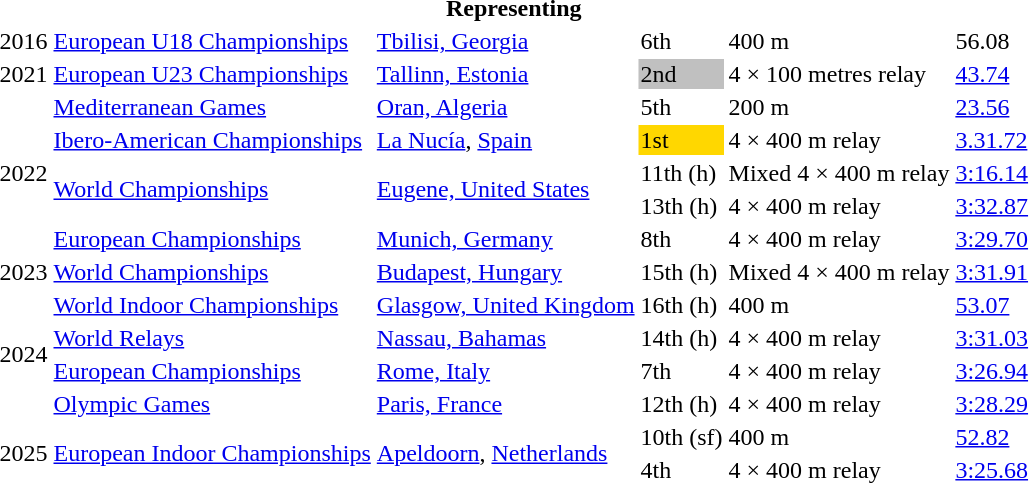<table>
<tr>
<th colspan="6">Representing </th>
</tr>
<tr>
<td>2016</td>
<td><a href='#'>European U18 Championships</a></td>
<td><a href='#'>Tbilisi, Georgia</a></td>
<td>6th</td>
<td>400 m</td>
<td>56.08</td>
</tr>
<tr>
<td>2021</td>
<td><a href='#'>European U23 Championships</a></td>
<td><a href='#'>Tallinn, Estonia</a></td>
<td bgcolor=silver>2nd</td>
<td>4 × 100 metres relay</td>
<td><a href='#'>43.74</a></td>
</tr>
<tr>
<td rowspan=5>2022</td>
<td><a href='#'>Mediterranean Games</a></td>
<td><a href='#'>Oran, Algeria</a></td>
<td>5th</td>
<td>200 m</td>
<td><a href='#'>23.56</a></td>
</tr>
<tr>
<td><a href='#'>Ibero-American Championships</a></td>
<td><a href='#'>La Nucía</a>, <a href='#'>Spain</a></td>
<td bgcolor=gold>1st</td>
<td>4 × 400 m relay</td>
<td><a href='#'>3.31.72</a></td>
</tr>
<tr>
<td rowspan=2><a href='#'>World Championships</a></td>
<td rowspan=2><a href='#'>Eugene, United States</a></td>
<td>11th (h)</td>
<td>Mixed 4 × 400 m relay</td>
<td><a href='#'>3:16.14</a></td>
</tr>
<tr>
<td>13th (h)</td>
<td>4 × 400 m relay</td>
<td><a href='#'>3:32.87</a></td>
</tr>
<tr>
<td><a href='#'>European Championships</a></td>
<td><a href='#'>Munich, Germany</a></td>
<td>8th</td>
<td>4 × 400 m relay</td>
<td><a href='#'>3:29.70</a></td>
</tr>
<tr>
<td>2023</td>
<td><a href='#'>World Championships</a></td>
<td><a href='#'>Budapest, Hungary</a></td>
<td>15th (h)</td>
<td>Mixed 4 × 400 m relay</td>
<td><a href='#'>3:31.91</a></td>
</tr>
<tr>
<td rowspan=4>2024</td>
<td><a href='#'>World Indoor Championships</a></td>
<td><a href='#'>Glasgow, United Kingdom</a></td>
<td>16th (h)</td>
<td>400 m </td>
<td><a href='#'>53.07</a></td>
</tr>
<tr>
<td><a href='#'>World Relays</a></td>
<td><a href='#'>Nassau, Bahamas</a></td>
<td>14th (h)</td>
<td>4 × 400 m relay</td>
<td><a href='#'>3:31.03</a></td>
</tr>
<tr>
<td><a href='#'>European Championships</a></td>
<td><a href='#'>Rome, Italy</a></td>
<td>7th</td>
<td>4 × 400 m relay</td>
<td><a href='#'>3:26.94</a></td>
</tr>
<tr>
<td><a href='#'>Olympic Games</a></td>
<td><a href='#'>Paris, France</a></td>
<td>12th (h)</td>
<td>4 × 400 m relay</td>
<td><a href='#'>3:28.29</a></td>
</tr>
<tr>
<td rowspan=2>2025</td>
<td rowspan=2><a href='#'>European Indoor Championships</a></td>
<td rowspan=2><a href='#'>Apeldoorn</a>, <a href='#'>Netherlands</a></td>
<td>10th (sf)</td>
<td>400 m </td>
<td><a href='#'>52.82</a></td>
</tr>
<tr>
<td>4th</td>
<td>4 × 400 m relay </td>
<td><a href='#'>3:25.68</a></td>
</tr>
</table>
